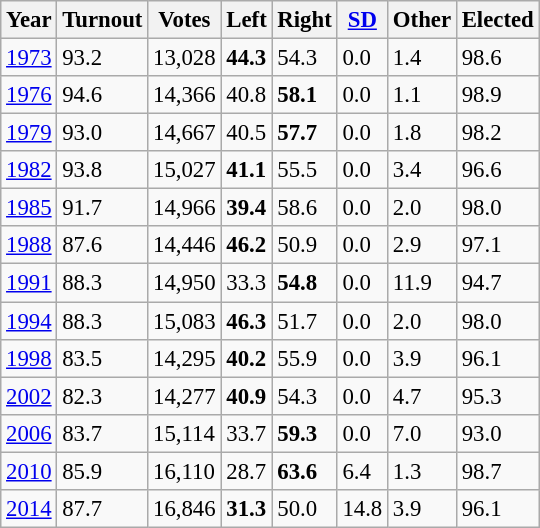<table class="wikitable sortable" style="font-size: 95%;">
<tr>
<th>Year</th>
<th>Turnout</th>
<th>Votes</th>
<th>Left</th>
<th>Right</th>
<th><a href='#'>SD</a></th>
<th>Other</th>
<th>Elected</th>
</tr>
<tr>
<td><a href='#'>1973</a></td>
<td>93.2</td>
<td>13,028</td>
<td><strong>44.3</strong></td>
<td>54.3</td>
<td>0.0</td>
<td>1.4</td>
<td>98.6</td>
</tr>
<tr>
<td><a href='#'>1976</a></td>
<td>94.6</td>
<td>14,366</td>
<td>40.8</td>
<td><strong>58.1</strong></td>
<td>0.0</td>
<td>1.1</td>
<td>98.9</td>
</tr>
<tr>
<td><a href='#'>1979</a></td>
<td>93.0</td>
<td>14,667</td>
<td>40.5</td>
<td><strong>57.7</strong></td>
<td>0.0</td>
<td>1.8</td>
<td>98.2</td>
</tr>
<tr>
<td><a href='#'>1982</a></td>
<td>93.8</td>
<td>15,027</td>
<td><strong>41.1</strong></td>
<td>55.5</td>
<td>0.0</td>
<td>3.4</td>
<td>96.6</td>
</tr>
<tr>
<td><a href='#'>1985</a></td>
<td>91.7</td>
<td>14,966</td>
<td><strong>39.4</strong></td>
<td>58.6</td>
<td>0.0</td>
<td>2.0</td>
<td>98.0</td>
</tr>
<tr>
<td><a href='#'>1988</a></td>
<td>87.6</td>
<td>14,446</td>
<td><strong>46.2</strong></td>
<td>50.9</td>
<td>0.0</td>
<td>2.9</td>
<td>97.1</td>
</tr>
<tr>
<td><a href='#'>1991</a></td>
<td>88.3</td>
<td>14,950</td>
<td>33.3</td>
<td><strong>54.8</strong></td>
<td>0.0</td>
<td>11.9</td>
<td>94.7</td>
</tr>
<tr>
<td><a href='#'>1994</a></td>
<td>88.3</td>
<td>15,083</td>
<td><strong>46.3</strong></td>
<td>51.7</td>
<td>0.0</td>
<td>2.0</td>
<td>98.0</td>
</tr>
<tr>
<td><a href='#'>1998</a></td>
<td>83.5</td>
<td>14,295</td>
<td><strong>40.2</strong></td>
<td>55.9</td>
<td>0.0</td>
<td>3.9</td>
<td>96.1</td>
</tr>
<tr>
<td><a href='#'>2002</a></td>
<td>82.3</td>
<td>14,277</td>
<td><strong>40.9</strong></td>
<td>54.3</td>
<td>0.0</td>
<td>4.7</td>
<td>95.3</td>
</tr>
<tr>
<td><a href='#'>2006</a></td>
<td>83.7</td>
<td>15,114</td>
<td>33.7</td>
<td><strong>59.3</strong></td>
<td>0.0</td>
<td>7.0</td>
<td>93.0</td>
</tr>
<tr>
<td><a href='#'>2010</a></td>
<td>85.9</td>
<td>16,110</td>
<td>28.7</td>
<td><strong>63.6</strong></td>
<td>6.4</td>
<td>1.3</td>
<td>98.7</td>
</tr>
<tr>
<td><a href='#'>2014</a></td>
<td>87.7</td>
<td>16,846</td>
<td><strong>31.3</strong></td>
<td>50.0</td>
<td>14.8</td>
<td>3.9</td>
<td>96.1</td>
</tr>
</table>
